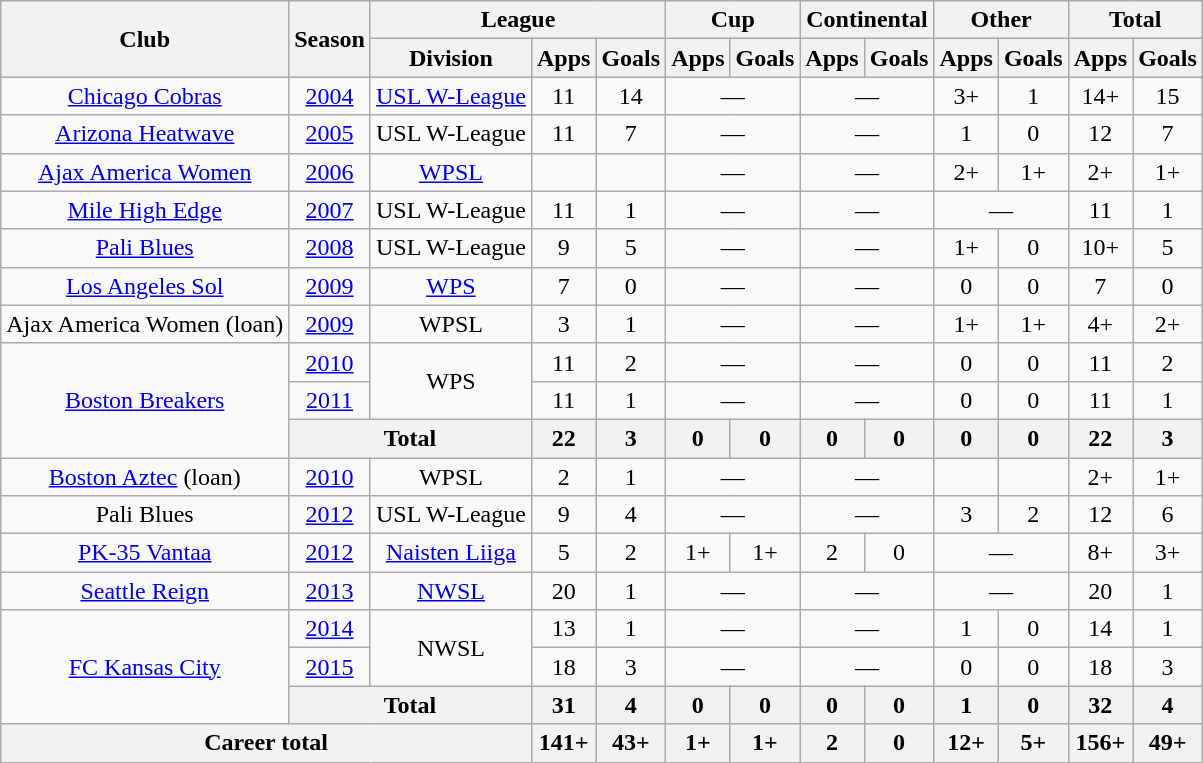<table class="wikitable" style="text-align: center;">
<tr>
<th rowspan=2>Club</th>
<th rowspan=2>Season</th>
<th colspan=3>League</th>
<th colspan=2>Cup</th>
<th colspan=2>Continental</th>
<th colspan=2>Other</th>
<th colspan=2>Total</th>
</tr>
<tr>
<th>Division</th>
<th>Apps</th>
<th>Goals</th>
<th>Apps</th>
<th>Goals</th>
<th>Apps</th>
<th>Goals</th>
<th>Apps</th>
<th>Goals</th>
<th>Apps</th>
<th>Goals</th>
</tr>
<tr>
<td><a href='#'>Chicago Cobras</a></td>
<td><a href='#'>2004</a></td>
<td><a href='#'>USL W-League</a></td>
<td>11</td>
<td>14</td>
<td colspan=2>—</td>
<td colspan=2>—</td>
<td>3+</td>
<td>1</td>
<td>14+</td>
<td>15</td>
</tr>
<tr>
<td><a href='#'>Arizona Heatwave</a></td>
<td><a href='#'>2005</a></td>
<td>USL W-League</td>
<td>11</td>
<td>7</td>
<td colspan=2>—</td>
<td colspan=2>—</td>
<td>1</td>
<td>0</td>
<td>12</td>
<td>7</td>
</tr>
<tr>
<td><a href='#'>Ajax America Women</a></td>
<td><a href='#'>2006</a></td>
<td><a href='#'>WPSL</a></td>
<td></td>
<td></td>
<td colspan=2>—</td>
<td colspan=2>—</td>
<td>2+</td>
<td>1+</td>
<td>2+</td>
<td>1+</td>
</tr>
<tr>
<td><a href='#'>Mile High Edge</a></td>
<td><a href='#'>2007</a></td>
<td>USL W-League</td>
<td>11</td>
<td>1</td>
<td colspan=2>—</td>
<td colspan=2>—</td>
<td colspan=2>—</td>
<td>11</td>
<td>1</td>
</tr>
<tr>
<td><a href='#'>Pali Blues</a></td>
<td><a href='#'>2008</a></td>
<td>USL W-League</td>
<td>9</td>
<td>5</td>
<td colspan=2>—</td>
<td colspan=2>—</td>
<td>1+</td>
<td>0</td>
<td>10+</td>
<td>5</td>
</tr>
<tr>
<td><a href='#'>Los Angeles Sol</a></td>
<td><a href='#'>2009</a></td>
<td><a href='#'>WPS</a></td>
<td>7</td>
<td>0</td>
<td colspan=2>—</td>
<td colspan=2>—</td>
<td>0</td>
<td>0</td>
<td>7</td>
<td>0</td>
</tr>
<tr>
<td>Ajax America Women (loan)</td>
<td><a href='#'>2009</a></td>
<td>WPSL</td>
<td>3</td>
<td>1</td>
<td colspan=2>—</td>
<td colspan=2>—</td>
<td>1+</td>
<td>1+</td>
<td>4+</td>
<td>2+</td>
</tr>
<tr>
<td rowspan=3><a href='#'>Boston Breakers</a></td>
<td><a href='#'>2010</a></td>
<td rowspan=2>WPS</td>
<td>11</td>
<td>2</td>
<td colspan=2>—</td>
<td colspan=2>—</td>
<td>0</td>
<td>0</td>
<td>11</td>
<td>2</td>
</tr>
<tr>
<td><a href='#'>2011</a></td>
<td>11</td>
<td>1</td>
<td colspan=2>—</td>
<td colspan=2>—</td>
<td>0</td>
<td>0</td>
<td>11</td>
<td>1</td>
</tr>
<tr>
<th colspan=2>Total</th>
<th>22</th>
<th>3</th>
<th>0</th>
<th>0</th>
<th>0</th>
<th>0</th>
<th>0</th>
<th>0</th>
<th>22</th>
<th>3</th>
</tr>
<tr>
<td><a href='#'>Boston Aztec</a> (loan)</td>
<td><a href='#'>2010</a></td>
<td>WPSL</td>
<td>2</td>
<td>1</td>
<td colspan=2>—</td>
<td colspan=2>—</td>
<td></td>
<td></td>
<td>2+</td>
<td>1+</td>
</tr>
<tr>
<td>Pali Blues</td>
<td><a href='#'>2012</a></td>
<td>USL W-League</td>
<td>9</td>
<td>4</td>
<td colspan=2>—</td>
<td colspan=2>—</td>
<td>3</td>
<td>2</td>
<td>12</td>
<td>6</td>
</tr>
<tr>
<td><a href='#'>PK-35 Vantaa</a></td>
<td><a href='#'>2012</a></td>
<td><a href='#'>Naisten Liiga</a></td>
<td>5</td>
<td>2</td>
<td>1+</td>
<td>1+</td>
<td>2</td>
<td>0</td>
<td colspan=2>—</td>
<td>8+</td>
<td>3+</td>
</tr>
<tr>
<td><a href='#'>Seattle Reign</a></td>
<td><a href='#'>2013</a></td>
<td><a href='#'>NWSL</a></td>
<td>20</td>
<td>1</td>
<td colspan=2>—</td>
<td colspan=2>—</td>
<td colspan=2>—</td>
<td>20</td>
<td>1</td>
</tr>
<tr>
<td rowspan=3><a href='#'>FC Kansas City</a></td>
<td><a href='#'>2014</a></td>
<td rowspan=2>NWSL</td>
<td>13</td>
<td>1</td>
<td colspan=2>—</td>
<td colspan=2>—</td>
<td>1</td>
<td>0</td>
<td>14</td>
<td>1</td>
</tr>
<tr>
<td><a href='#'>2015</a></td>
<td>18</td>
<td>3</td>
<td colspan=2>—</td>
<td colspan=2>—</td>
<td>0</td>
<td>0</td>
<td>18</td>
<td>3</td>
</tr>
<tr>
<th colspan=2>Total</th>
<th>31</th>
<th>4</th>
<th>0</th>
<th>0</th>
<th>0</th>
<th>0</th>
<th>1</th>
<th>0</th>
<th>32</th>
<th>4</th>
</tr>
<tr>
<th colspan=3>Career total</th>
<th>141+</th>
<th>43+</th>
<th>1+</th>
<th>1+</th>
<th>2</th>
<th>0</th>
<th>12+</th>
<th>5+</th>
<th>156+</th>
<th>49+</th>
</tr>
</table>
